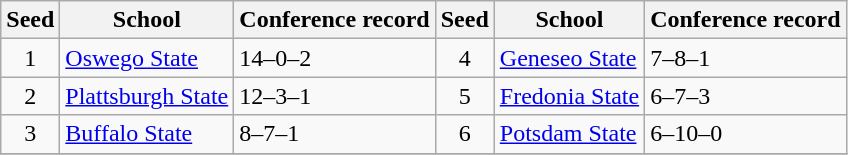<table class="wikitable">
<tr>
<th>Seed</th>
<th>School</th>
<th>Conference record</th>
<th>Seed</th>
<th>School</th>
<th>Conference record</th>
</tr>
<tr>
<td align=center>1</td>
<td><a href='#'>Oswego State</a></td>
<td>14–0–2</td>
<td align=center>4</td>
<td><a href='#'>Geneseo State</a></td>
<td>7–8–1</td>
</tr>
<tr>
<td align=center>2</td>
<td><a href='#'>Plattsburgh State</a></td>
<td>12–3–1</td>
<td align=center>5</td>
<td><a href='#'>Fredonia State</a></td>
<td>6–7–3</td>
</tr>
<tr>
<td align=center>3</td>
<td><a href='#'>Buffalo State</a></td>
<td>8–7–1</td>
<td align=center>6</td>
<td><a href='#'>Potsdam State</a></td>
<td>6–10–0</td>
</tr>
<tr>
</tr>
</table>
